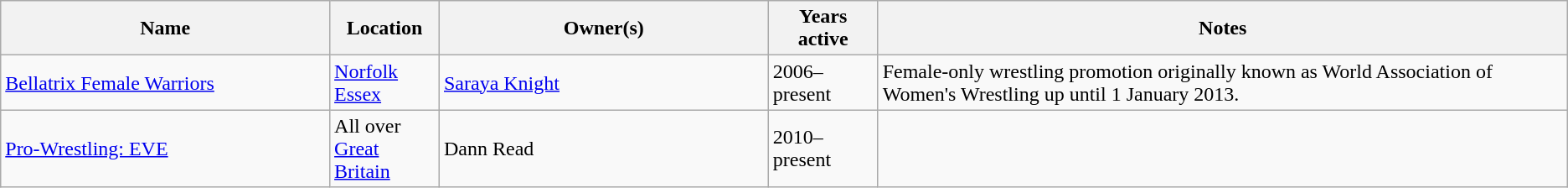<table class=wikitable>
<tr>
<th width="21%">Name</th>
<th width="7%">Location</th>
<th width="21%">Owner(s)</th>
<th width="7%">Years active</th>
<th width="55%">Notes</th>
</tr>
<tr>
<td><a href='#'>Bellatrix Female Warriors</a></td>
<td><a href='#'>Norfolk</a><br><a href='#'>Essex</a></td>
<td><a href='#'>Saraya Knight</a></td>
<td>2006–present</td>
<td>Female-only wrestling promotion originally known as World Association of Women's Wrestling up until 1 January 2013.</td>
</tr>
<tr>
<td><a href='#'>Pro-Wrestling: EVE</a></td>
<td>All over <a href='#'>Great Britain</a></td>
<td>Dann Read</td>
<td>2010–present</td>
<td></td>
</tr>
</table>
